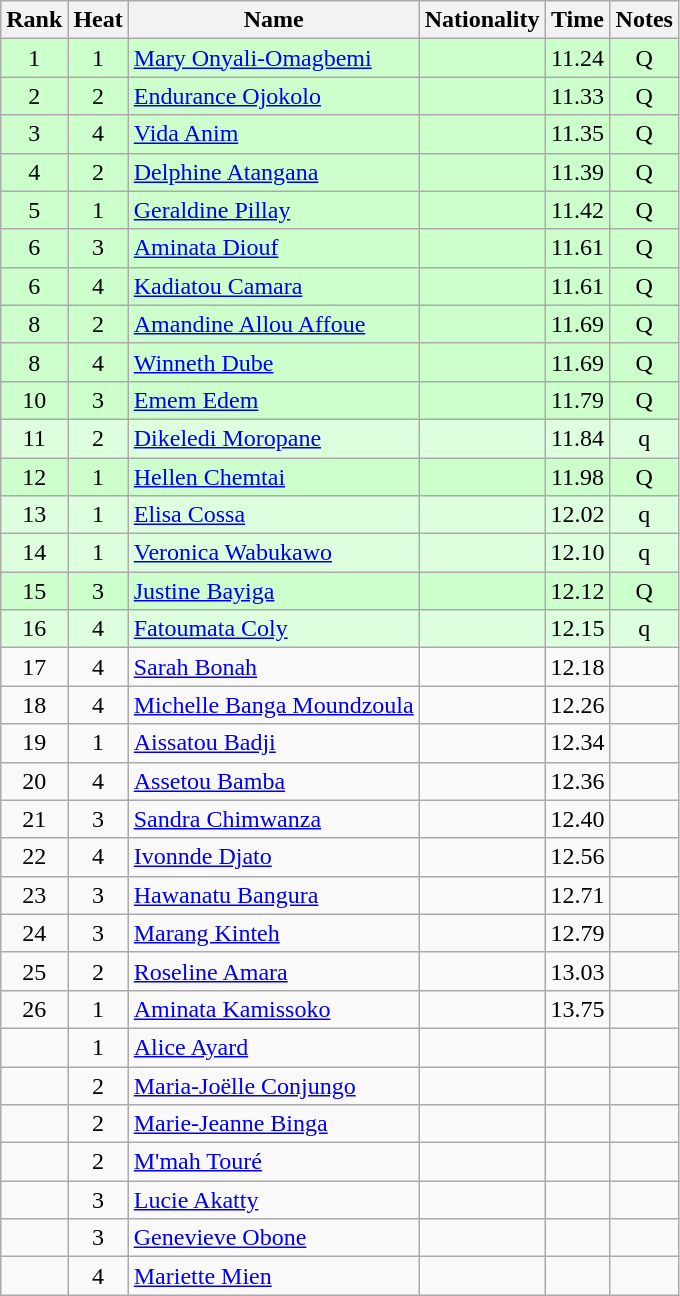<table class="wikitable sortable" style="text-align:center">
<tr>
<th>Rank</th>
<th>Heat</th>
<th>Name</th>
<th>Nationality</th>
<th>Time</th>
<th>Notes</th>
</tr>
<tr bgcolor=ccffcc>
<td>1</td>
<td>1</td>
<td align=left><a href='#'>Mary Onyali-Omagbemi</a></td>
<td align=left></td>
<td>11.24</td>
<td>Q</td>
</tr>
<tr bgcolor=ccffcc>
<td>2</td>
<td>2</td>
<td align=left><a href='#'>Endurance Ojokolo</a></td>
<td align=left></td>
<td>11.33</td>
<td>Q</td>
</tr>
<tr bgcolor=ccffcc>
<td>3</td>
<td>4</td>
<td align=left><a href='#'>Vida Anim</a></td>
<td align=left></td>
<td>11.35</td>
<td>Q</td>
</tr>
<tr bgcolor=ccffcc>
<td>4</td>
<td>2</td>
<td align=left><a href='#'>Delphine Atangana</a></td>
<td align=left></td>
<td>11.39</td>
<td>Q</td>
</tr>
<tr bgcolor=ccffcc>
<td>5</td>
<td>1</td>
<td align=left><a href='#'>Geraldine Pillay</a></td>
<td align=left></td>
<td>11.42</td>
<td>Q</td>
</tr>
<tr bgcolor=ccffcc>
<td>6</td>
<td>3</td>
<td align=left><a href='#'>Aminata Diouf</a></td>
<td align=left></td>
<td>11.61</td>
<td>Q</td>
</tr>
<tr bgcolor=ccffcc>
<td>6</td>
<td>4</td>
<td align=left><a href='#'>Kadiatou Camara</a></td>
<td align=left></td>
<td>11.61</td>
<td>Q</td>
</tr>
<tr bgcolor=ccffcc>
<td>8</td>
<td>2</td>
<td align=left><a href='#'>Amandine Allou Affoue</a></td>
<td align=left></td>
<td>11.69</td>
<td>Q</td>
</tr>
<tr bgcolor=ccffcc>
<td>8</td>
<td>4</td>
<td align=left><a href='#'>Winneth Dube</a></td>
<td align=left></td>
<td>11.69</td>
<td>Q</td>
</tr>
<tr bgcolor=ccffcc>
<td>10</td>
<td>3</td>
<td align=left><a href='#'>Emem Edem</a></td>
<td align=left></td>
<td>11.79</td>
<td>Q</td>
</tr>
<tr bgcolor=ddffdd>
<td>11</td>
<td>2</td>
<td align=left><a href='#'>Dikeledi Moropane</a></td>
<td align=left></td>
<td>11.84</td>
<td>q</td>
</tr>
<tr bgcolor=ccffcc>
<td>12</td>
<td>1</td>
<td align=left><a href='#'>Hellen Chemtai</a></td>
<td align=left></td>
<td>11.98</td>
<td>Q</td>
</tr>
<tr bgcolor=ddffdd>
<td>13</td>
<td>1</td>
<td align=left><a href='#'>Elisa Cossa</a></td>
<td align=left></td>
<td>12.02</td>
<td>q</td>
</tr>
<tr bgcolor=ddffdd>
<td>14</td>
<td>1</td>
<td align=left><a href='#'>Veronica Wabukawo</a></td>
<td align=left></td>
<td>12.10</td>
<td>q</td>
</tr>
<tr bgcolor=ccffcc>
<td>15</td>
<td>3</td>
<td align=left><a href='#'>Justine Bayiga</a></td>
<td align=left></td>
<td>12.12</td>
<td>Q</td>
</tr>
<tr bgcolor=ddffdd>
<td>16</td>
<td>4</td>
<td align=left><a href='#'>Fatoumata Coly</a></td>
<td align=left></td>
<td>12.15</td>
<td>q</td>
</tr>
<tr>
<td>17</td>
<td>4</td>
<td align=left><a href='#'>Sarah Bonah</a></td>
<td align=left></td>
<td>12.18</td>
<td></td>
</tr>
<tr>
<td>18</td>
<td>4</td>
<td align=left><a href='#'>Michelle Banga Moundzoula</a></td>
<td align=left></td>
<td>12.26</td>
<td></td>
</tr>
<tr>
<td>19</td>
<td>1</td>
<td align=left><a href='#'>Aissatou Badji</a></td>
<td align=left></td>
<td>12.34</td>
<td></td>
</tr>
<tr>
<td>20</td>
<td>4</td>
<td align=left><a href='#'>Assetou Bamba</a></td>
<td align=left></td>
<td>12.36</td>
<td></td>
</tr>
<tr>
<td>21</td>
<td>3</td>
<td align=left><a href='#'>Sandra Chimwanza</a></td>
<td align=left></td>
<td>12.40</td>
<td></td>
</tr>
<tr>
<td>22</td>
<td>4</td>
<td align=left><a href='#'>Ivonnde Djato</a></td>
<td align=left></td>
<td>12.56</td>
<td></td>
</tr>
<tr>
<td>23</td>
<td>3</td>
<td align=left><a href='#'>Hawanatu Bangura</a></td>
<td align=left></td>
<td>12.71</td>
<td></td>
</tr>
<tr>
<td>24</td>
<td>3</td>
<td align=left><a href='#'>Marang Kinteh</a></td>
<td align=left></td>
<td>12.79</td>
<td></td>
</tr>
<tr>
<td>25</td>
<td>2</td>
<td align=left><a href='#'>Roseline Amara</a></td>
<td align=left></td>
<td>13.03</td>
<td></td>
</tr>
<tr>
<td>26</td>
<td>1</td>
<td align=left><a href='#'>Aminata Kamissoko</a></td>
<td align=left></td>
<td>13.75</td>
<td></td>
</tr>
<tr>
<td></td>
<td>1</td>
<td align=left><a href='#'>Alice Ayard</a></td>
<td align=left></td>
<td></td>
<td></td>
</tr>
<tr>
<td></td>
<td>2</td>
<td align=left><a href='#'>Maria-Joëlle Conjungo</a></td>
<td align=left></td>
<td></td>
<td></td>
</tr>
<tr>
<td></td>
<td>2</td>
<td align=left><a href='#'>Marie-Jeanne Binga</a></td>
<td align=left></td>
<td></td>
<td></td>
</tr>
<tr>
<td></td>
<td>2</td>
<td align=left><a href='#'>M'mah Touré</a></td>
<td align=left></td>
<td></td>
<td></td>
</tr>
<tr>
<td></td>
<td>3</td>
<td align=left><a href='#'>Lucie Akatty</a></td>
<td align=left></td>
<td></td>
<td></td>
</tr>
<tr>
<td></td>
<td>3</td>
<td align=left><a href='#'>Genevieve Obone</a></td>
<td align=left></td>
<td></td>
<td></td>
</tr>
<tr>
<td></td>
<td>4</td>
<td align=left><a href='#'>Mariette Mien</a></td>
<td align=left></td>
<td></td>
<td></td>
</tr>
</table>
